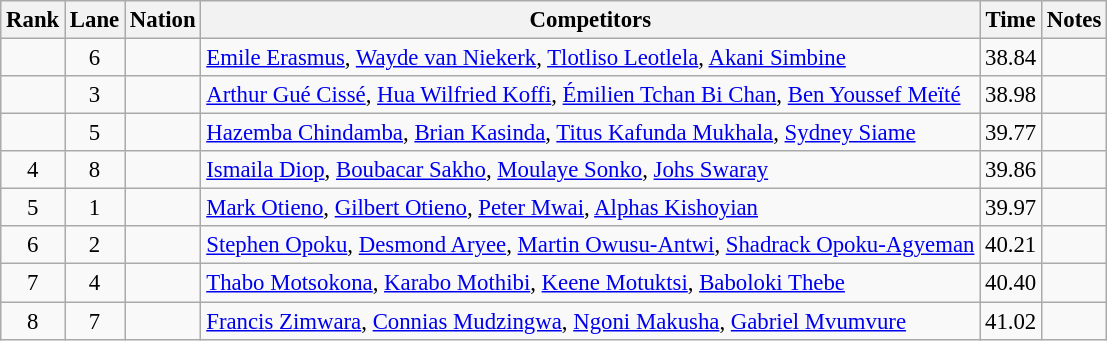<table class="wikitable sortable" style="text-align:center;font-size:95%">
<tr>
<th>Rank</th>
<th>Lane</th>
<th>Nation</th>
<th>Competitors</th>
<th>Time</th>
<th>Notes</th>
</tr>
<tr>
<td></td>
<td>6</td>
<td align=left></td>
<td align=left><a href='#'>Emile Erasmus</a>, <a href='#'>Wayde van Niekerk</a>, <a href='#'>Tlotliso Leotlela</a>, <a href='#'>Akani Simbine</a></td>
<td>38.84</td>
<td></td>
</tr>
<tr>
<td></td>
<td>3</td>
<td align=left></td>
<td align=left><a href='#'>Arthur Gué Cissé</a>, <a href='#'>Hua Wilfried Koffi</a>, <a href='#'>Émilien Tchan Bi Chan</a>, <a href='#'>Ben Youssef Meïté</a></td>
<td>38.98</td>
<td></td>
</tr>
<tr>
<td></td>
<td>5</td>
<td align=left></td>
<td align=left><a href='#'>Hazemba Chindamba</a>, <a href='#'>Brian Kasinda</a>, <a href='#'>Titus Kafunda Mukhala</a>, <a href='#'>Sydney Siame</a></td>
<td>39.77</td>
<td></td>
</tr>
<tr>
<td>4</td>
<td>8</td>
<td align=left></td>
<td align=left><a href='#'>Ismaila Diop</a>, <a href='#'>Boubacar Sakho</a>, <a href='#'>Moulaye Sonko</a>, <a href='#'>Johs Swaray</a></td>
<td>39.86</td>
<td></td>
</tr>
<tr>
<td>5</td>
<td>1</td>
<td align=left></td>
<td align=left><a href='#'>Mark Otieno</a>, <a href='#'>Gilbert Otieno</a>, <a href='#'>Peter Mwai</a>, <a href='#'>Alphas Kishoyian</a></td>
<td>39.97</td>
<td></td>
</tr>
<tr>
<td>6</td>
<td>2</td>
<td align=left></td>
<td align=left><a href='#'>Stephen Opoku</a>, <a href='#'>Desmond Aryee</a>, <a href='#'>Martin Owusu-Antwi</a>, <a href='#'>Shadrack Opoku-Agyeman</a></td>
<td>40.21</td>
<td></td>
</tr>
<tr>
<td>7</td>
<td>4</td>
<td align=left></td>
<td align=left><a href='#'>Thabo Motsokona</a>, <a href='#'>Karabo Mothibi</a>, <a href='#'>Keene Motuktsi</a>, <a href='#'>Baboloki Thebe</a></td>
<td>40.40</td>
<td></td>
</tr>
<tr>
<td>8</td>
<td>7</td>
<td align=left></td>
<td align=left><a href='#'>Francis Zimwara</a>, <a href='#'>Connias Mudzingwa</a>, <a href='#'>Ngoni Makusha</a>, <a href='#'>Gabriel Mvumvure</a></td>
<td>41.02</td>
<td></td>
</tr>
</table>
